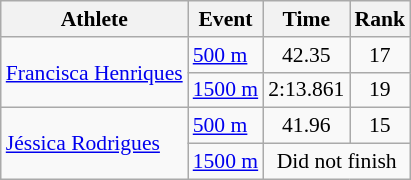<table class="wikitable" style="font-size:90%">
<tr>
<th>Athlete</th>
<th>Event</th>
<th>Time</th>
<th>Rank</th>
</tr>
<tr align=center>
<td align=left rowspan=2><a href='#'>Francisca Henriques</a></td>
<td align=left><a href='#'>500 m</a></td>
<td>42.35</td>
<td>17</td>
</tr>
<tr align=center>
<td align=left><a href='#'>1500 m</a></td>
<td>2:13.861</td>
<td>19</td>
</tr>
<tr align=center>
<td align=left rowspan=2><a href='#'>Jéssica Rodrigues</a></td>
<td align=left><a href='#'>500 m</a></td>
<td>41.96</td>
<td>15</td>
</tr>
<tr align=center>
<td align=left><a href='#'>1500 m</a></td>
<td colspan=2>Did not finish</td>
</tr>
</table>
